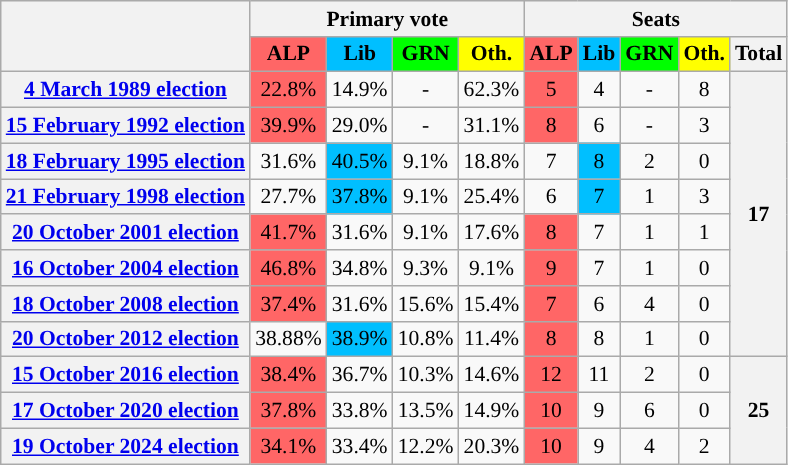<table class="wikitable mw-collapsible toccolours" style="float:left; margin-right:.5em; margin-top:.4em; font-size:90%;">
<tr>
<th rowspan="2" style="background:#; text-align:center;"></th>
<th colspan="4" style="background:#; text-align:center;">Primary vote</th>
<th colspan="5" style="background:#; text-align:center;">Seats</th>
</tr>
<tr>
<th style="background:#f66; text-align:center;">ALP</th>
<th style="background:#00bfff; text-align:center;">Lib</th>
<th style="background:#00ff00; text-align:center;">GRN</th>
<th style="background:#ff0; text-align:center;">Oth.</th>
<th style="background:#f66; text-align:center;">ALP</th>
<th style="background:#00bfff; text-align:center;">Lib</th>
<th style="background:#00ff00; text-align:center;">GRN</th>
<th style="background:#ff0; text-align:center;">Oth.</th>
<th style="background:#; text-align:center;">Total</th>
</tr>
<tr>
<th style="text-align:center;" bgcolor=""><a href='#'>4 March 1989 election</a></th>
<td style="text-align:center;" bgcolor=#f66>22.8%</td>
<td style="text-align:center;" bgcolor="">14.9%</td>
<td style="text-align:center;" bgcolor="">-</td>
<td style="text-align:center;" bgcolor="">62.3%</td>
<td style="text-align:center;" bgcolor=#f66>5</td>
<td style="text-align:center;" bgcolor="">4</td>
<td style="text-align:center; background:">-</td>
<td style="text-align:center;" bgcolor="">8</td>
<th rowspan="8" style="text-align:center;" bgcolor="">17</th>
</tr>
<tr>
<th style="text-align:center;" bgcolor=""><a href='#'>15 February 1992 election</a></th>
<td style="text-align:center;" bgcolor=#f66>39.9%</td>
<td style="text-align:center;" bgcolor="">29.0%</td>
<td style="text-align:center;" bgcolor="">-</td>
<td style="text-align:center;" bgcolor="">31.1%</td>
<td style="text-align:center; background:#f66;">8</td>
<td style="text-align:center;" bgcolor="">6</td>
<td style="text-align:center; background:">-</td>
<td style="text-align:center;" bgcolor="">3</td>
</tr>
<tr>
<th style="text-align:center;" bgcolor=""><a href='#'>18 February 1995 election</a></th>
<td style="text-align:center;" bgcolor="">31.6%</td>
<td style="text-align:center;" bgcolor=#00bfff>40.5%</td>
<td style="text-align:center;" bgcolor="">9.1%</td>
<td style="text-align:center;" bgcolor="">18.8%</td>
<td style="text-align:center; background:">7</td>
<td style="text-align:center;" bgcolor=#00bfff>8</td>
<td style="text-align:center; background:">2</td>
<td style="text-align:center;" bgcolor="">0</td>
</tr>
<tr>
<th style="text-align:center;" bgcolor=""><a href='#'>21 February 1998 election</a></th>
<td style="text-align:center;" bgcolor="">27.7%</td>
<td style="text-align:center;" bgcolor=#00bfff>37.8%</td>
<td style="text-align:center;" bgcolor="">9.1%</td>
<td style="text-align:center;" bgcolor="">25.4%</td>
<td style="text-align:center; background:">6</td>
<td style="text-align:center;" bgcolor=#00bfff>7</td>
<td style="text-align:center; background:">1</td>
<td style="text-align:center;" bgcolor="">3</td>
</tr>
<tr>
<th style="text-align:center;" bgcolor=""><a href='#'>20 October 2001 election</a></th>
<td style="text-align:center;" bgcolor=#f66>41.7%</td>
<td style="text-align:center;" bgcolor="">31.6%</td>
<td style="text-align:center;" bgcolor="">9.1%</td>
<td style="text-align:center;" bgcolor="">17.6%</td>
<td style="text-align:center; background:#f66">8</td>
<td style="text-align:center;" bgcolor="">7</td>
<td style="text-align:center; background:">1</td>
<td style="text-align:center;" bgcolor="">1</td>
</tr>
<tr>
<th style="text-align:center;" bgcolor=""><a href='#'>16 October 2004 election</a></th>
<td style="text-align:center;" bgcolor=#f66>46.8%</td>
<td style="text-align:center;" bgcolor="">34.8%</td>
<td style="text-align:center;" bgcolor="">9.3%</td>
<td style="text-align:center; background:">9.1%</td>
<td style="text-align:center;  background:#f66">9</td>
<td style="text-align:center; background:">7</td>
<td style="text-align:center;" bgcolor="">1</td>
<td style="text-align:center;" bgcolor="">0</td>
</tr>
<tr>
<th style="text-align:center;" bgcolor=""><a href='#'>18 October 2008 election</a></th>
<td style="text-align:center;" bgcolor=#f66>37.4%</td>
<td style="text-align:center;" bgcolor="">31.6%</td>
<td style="text-align:center;" bgcolor="">15.6%</td>
<td style="text-align:center;" bgcolor="">15.4%</td>
<td style="text-align:center; background:#f66">7</td>
<td style="text-align:center;" bgcolor="">6</td>
<td style="text-align:center; background:">4</td>
<td style="text-align:center;" bgcolor="">0</td>
</tr>
<tr>
<th style="text-align:center;" bgcolor=""><a href='#'>20 October 2012 election</a></th>
<td style="text-align:center;" bgcolor="">38.88%</td>
<td style="text-align:center;" bgcolor=#00bfff>38.9%</td>
<td style="text-align:center;" bgcolor="">10.8%</td>
<td style="text-align:center;" bgcolor="">11.4%</td>
<td style="text-align:center; background:#f66;">8</td>
<td style="text-align:center;" bgcolor="">8</td>
<td style="text-align:center; background:">1</td>
<td style="text-align:center;" bgcolor="">0</td>
</tr>
<tr>
<th style="text-align:center;" bgcolor=""><a href='#'>15 October 2016 election</a></th>
<td style="text-align:center;" bgcolor=#f66>38.4%</td>
<td style="text-align:center;" bgcolor="">36.7%</td>
<td style="text-align:center;" bgcolor="">10.3%</td>
<td style="text-align:center;" bgcolor="">14.6%</td>
<td style="text-align:center; background:#f66;">12</td>
<td style="text-align:center;" bgcolor="">11</td>
<td style="text-align:center; background:">2</td>
<td style="text-align:center;" bgcolor="">0</td>
<th rowspan="3" style="text-align:center;" bgcolor="">25</th>
</tr>
<tr>
<th style="text-align:center;" bgcolor=""><a href='#'>17 October 2020 election</a></th>
<td style="text-align:center;" bgcolor=#f66>37.8%</td>
<td style="text-align:center;" bgcolor="">33.8%</td>
<td style="text-align:center;" bgcolor="">13.5%</td>
<td style="text-align:center; background:">14.9%</td>
<td style="text-align:center;" bgcolor=#f66>10</td>
<td style="text-align:center;" bgcolor="">9</td>
<td style="text-align:center; background:">6</td>
<td style="text-align:center;" bgcolor="">0</td>
</tr>
<tr>
<th style="text-align:center;" bgcolor=""><a href='#'>19 October 2024 election</a></th>
<td style="text-align:center;" bgcolor=#f66>34.1%</td>
<td style="text-align:center;" bgcolor="">33.4%</td>
<td style="text-align:center;" bgcolor="">12.2%</td>
<td style="text-align:center; background:">20.3%</td>
<td style="text-align:center;" bgcolor=#f66>10</td>
<td style="text-align:center;" bgcolor="">9</td>
<td style="text-align:center; background:">4</td>
<td style="text-align:center;" bgcolor="">2</td>
</tr>
</table>
